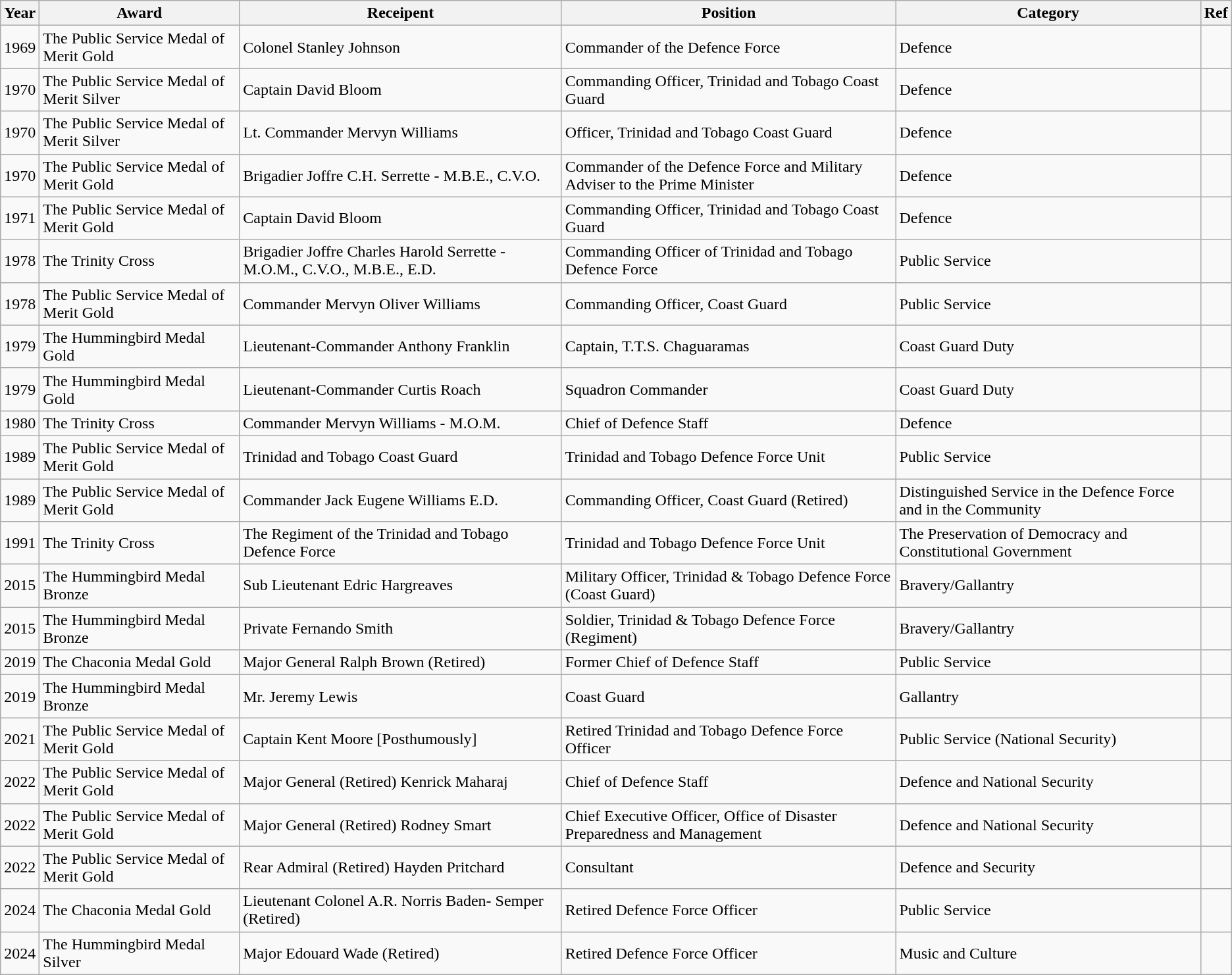<table class="wikitable sortable">
<tr>
<th>Year</th>
<th>Award</th>
<th>Receipent</th>
<th>Position</th>
<th>Category</th>
<th>Ref</th>
</tr>
<tr>
<td>1969</td>
<td>The Public Service Medal of Merit Gold</td>
<td>Colonel Stanley Johnson</td>
<td>Commander of the Defence Force</td>
<td>Defence</td>
<td></td>
</tr>
<tr>
<td>1970</td>
<td>The Public Service Medal of Merit Silver</td>
<td>Captain David Bloom</td>
<td>Commanding Officer, Trinidad and Tobago Coast Guard</td>
<td>Defence</td>
<td></td>
</tr>
<tr>
<td>1970</td>
<td>The Public Service Medal of Merit Silver</td>
<td>Lt. Commander Mervyn Williams</td>
<td>Officer, Trinidad and Tobago Coast Guard</td>
<td>Defence</td>
<td></td>
</tr>
<tr>
<td>1970</td>
<td>The Public Service Medal of Merit Gold</td>
<td>Brigadier Joffre C.H. Serrette - M.B.E., C.V.O.</td>
<td>Commander of the Defence Force and Military Adviser to the Prime Minister</td>
<td>Defence</td>
<td></td>
</tr>
<tr>
<td>1971</td>
<td>The Public Service Medal of Merit Gold</td>
<td>Captain David Bloom</td>
<td>Commanding Officer, Trinidad and Tobago Coast Guard</td>
<td>Defence</td>
<td></td>
</tr>
<tr>
<td>1978</td>
<td>The Trinity Cross</td>
<td>Brigadier Joffre Charles Harold Serrette - M.O.M., C.V.O., M.B.E., E.D.</td>
<td>Commanding Officer of Trinidad and Tobago Defence Force</td>
<td>Public Service</td>
<td></td>
</tr>
<tr>
<td>1978</td>
<td>The Public Service Medal of Merit Gold</td>
<td>Commander Mervyn Oliver Williams</td>
<td>Commanding Officer, Coast Guard</td>
<td>Public Service</td>
<td></td>
</tr>
<tr>
<td>1979</td>
<td>The Hummingbird Medal Gold</td>
<td>Lieutenant-Commander Anthony Franklin</td>
<td>Captain, T.T.S. Chaguaramas</td>
<td>Coast Guard Duty</td>
<td></td>
</tr>
<tr>
<td>1979</td>
<td>The Hummingbird Medal Gold</td>
<td>Lieutenant-Commander Curtis Roach</td>
<td>Squadron Commander</td>
<td>Coast Guard Duty</td>
<td></td>
</tr>
<tr>
<td>1980</td>
<td>The Trinity Cross</td>
<td>Commander Mervyn Williams - M.O.M.</td>
<td>Chief of Defence Staff</td>
<td>Defence</td>
<td></td>
</tr>
<tr>
<td>1989</td>
<td>The Public Service Medal of Merit Gold</td>
<td>Trinidad and Tobago Coast Guard</td>
<td>Trinidad and Tobago Defence Force Unit</td>
<td>Public Service</td>
<td></td>
</tr>
<tr>
<td>1989</td>
<td>The Public Service Medal of Merit Gold</td>
<td>Commander Jack Eugene Williams E.D.</td>
<td>Commanding Officer, Coast Guard (Retired)</td>
<td>Distinguished Service in the Defence Force and in the Community</td>
<td></td>
</tr>
<tr>
<td>1991</td>
<td>The Trinity Cross</td>
<td>The Regiment of the Trinidad and Tobago Defence Force</td>
<td>Trinidad and Tobago Defence Force Unit</td>
<td>The Preservation of Democracy and Constitutional Government</td>
<td></td>
</tr>
<tr>
<td>2015</td>
<td>The Hummingbird Medal Bronze</td>
<td>Sub Lieutenant Edric Hargreaves</td>
<td>Military Officer, Trinidad & Tobago Defence Force (Coast Guard)</td>
<td>Bravery/Gallantry</td>
<td></td>
</tr>
<tr>
<td>2015</td>
<td>The Hummingbird Medal Bronze</td>
<td>Private Fernando Smith</td>
<td>Soldier, Trinidad & Tobago Defence Force (Regiment)</td>
<td>Bravery/Gallantry</td>
<td></td>
</tr>
<tr>
<td>2019</td>
<td>The Chaconia Medal Gold</td>
<td>Major General Ralph Brown (Retired)</td>
<td>Former Chief of Defence Staff</td>
<td>Public Service</td>
<td></td>
</tr>
<tr>
<td>2019</td>
<td>The Hummingbird Medal Bronze</td>
<td>Mr. Jeremy Lewis</td>
<td>Coast Guard</td>
<td>Gallantry</td>
<td></td>
</tr>
<tr>
<td>2021</td>
<td>The Public Service Medal of Merit Gold</td>
<td>Captain Kent Moore [Posthumously]</td>
<td>Retired Trinidad and Tobago Defence Force Officer</td>
<td>Public Service (National Security)</td>
<td></td>
</tr>
<tr>
<td>2022</td>
<td>The Public Service Medal of Merit Gold</td>
<td>Major General (Retired) Kenrick Maharaj</td>
<td>Chief of Defence Staff</td>
<td>Defence and National Security</td>
<td></td>
</tr>
<tr>
<td>2022</td>
<td>The Public Service Medal of Merit Gold</td>
<td>Major General (Retired) Rodney Smart</td>
<td>Chief Executive Officer, Office of Disaster Preparedness and Management</td>
<td>Defence and National Security</td>
<td></td>
</tr>
<tr>
<td>2022</td>
<td>The Public Service Medal of Merit Gold</td>
<td>Rear Admiral (Retired) Hayden Pritchard</td>
<td>Consultant</td>
<td>Defence and Security</td>
<td></td>
</tr>
<tr>
<td>2024</td>
<td>The Chaconia Medal Gold</td>
<td>Lieutenant Colonel A.R. Norris Baden- Semper (Retired)</td>
<td>Retired Defence Force Officer</td>
<td>Public Service</td>
<td></td>
</tr>
<tr>
<td>2024</td>
<td>The Hummingbird Medal Silver</td>
<td>Major Edouard Wade (Retired)</td>
<td>Retired Defence Force Officer</td>
<td>Music and Culture</td>
<td></td>
</tr>
</table>
